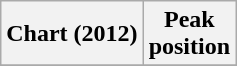<table class="wikitable sortable plainrowheaders" style="text-align:center">
<tr>
<th scope="col">Chart (2012)</th>
<th scope="col">Peak<br> position</th>
</tr>
<tr>
</tr>
</table>
